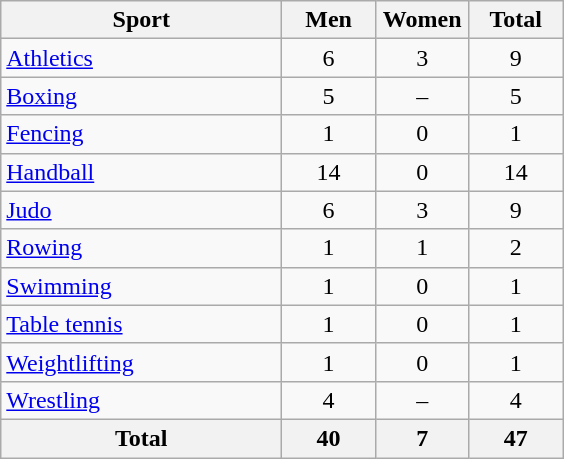<table class="wikitable sortable" style="text-align:center;">
<tr>
<th width=180>Sport</th>
<th width=55>Men</th>
<th width=55>Women</th>
<th width=55>Total</th>
</tr>
<tr>
<td align=left><a href='#'>Athletics</a></td>
<td>6</td>
<td>3</td>
<td>9</td>
</tr>
<tr>
<td align=left><a href='#'>Boxing</a></td>
<td>5</td>
<td>–</td>
<td>5</td>
</tr>
<tr>
<td align=left><a href='#'>Fencing</a></td>
<td>1</td>
<td>0</td>
<td>1</td>
</tr>
<tr>
<td align=left><a href='#'>Handball</a></td>
<td>14</td>
<td>0</td>
<td>14</td>
</tr>
<tr>
<td align=left><a href='#'>Judo</a></td>
<td>6</td>
<td>3</td>
<td>9</td>
</tr>
<tr>
<td align=left><a href='#'>Rowing</a></td>
<td>1</td>
<td>1</td>
<td>2</td>
</tr>
<tr>
<td align=left><a href='#'>Swimming</a></td>
<td>1</td>
<td>0</td>
<td>1</td>
</tr>
<tr>
<td align=left><a href='#'>Table tennis</a></td>
<td>1</td>
<td>0</td>
<td>1</td>
</tr>
<tr>
<td align=left><a href='#'>Weightlifting</a></td>
<td>1</td>
<td>0</td>
<td>1</td>
</tr>
<tr>
<td align=left><a href='#'>Wrestling</a></td>
<td>4</td>
<td>–</td>
<td>4</td>
</tr>
<tr>
<th>Total</th>
<th>40</th>
<th>7</th>
<th>47</th>
</tr>
</table>
